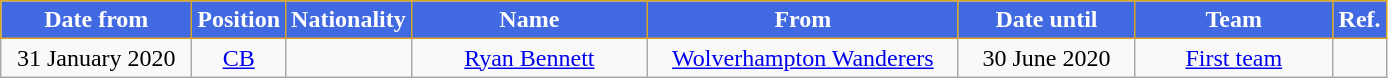<table class="wikitable" style="text-align:center">
<tr>
<th style="background:royalblue;color:white;border:1px solid goldenrod;width:120px">Date from</th>
<th style="background:royalblue;color:white;border:1px solid goldenrod;width:50px">Position</th>
<th style="background:royalblue;color:white;border:1px solid goldenrod;width:50px">Nationality</th>
<th style="background:royalblue;color:white;border:1px solid goldenrod;width:150px">Name</th>
<th style="background:royalblue;color:white;border:1px solid goldenrod;width:200px">From</th>
<th style="background:royalblue;color:white;border:1px solid goldenrod;width:110px">Date until</th>
<th style="background:royalblue;color:white;border:1px solid goldenrod;width:125px">Team</th>
<th style="background:royalblue;color:white;border:1px solid goldenrod;width:25px">Ref.</th>
</tr>
<tr>
<td>31 January 2020</td>
<td><a href='#'>CB</a></td>
<td></td>
<td><a href='#'>Ryan Bennett</a></td>
<td> <a href='#'>Wolverhampton Wanderers</a></td>
<td>30 June 2020</td>
<td><a href='#'>First team</a></td>
<td></td>
</tr>
</table>
